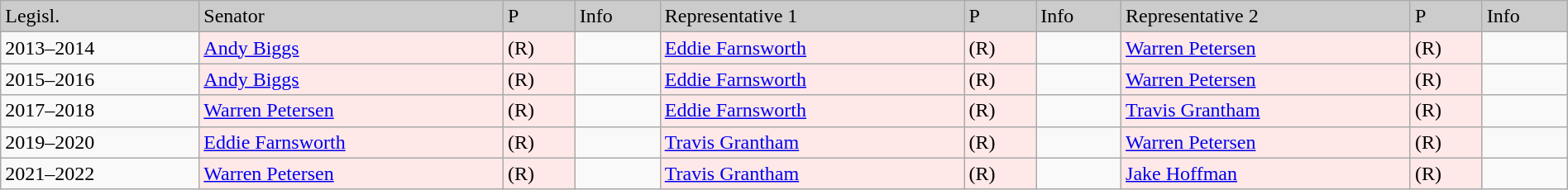<table class=wikitable width="100%" border="1">
<tr style="background-color:#cccccc;">
<td>Legisl.</td>
<td>Senator</td>
<td>P</td>
<td>Info</td>
<td>Representative 1</td>
<td>P</td>
<td>Info</td>
<td>Representative 2</td>
<td>P</td>
<td>Info</td>
</tr>
<tr>
<td>2013–2014</td>
<td style="background:#FFE8E8"><a href='#'>Andy Biggs</a></td>
<td style="background:#FFE8E8">(R)</td>
<td></td>
<td style="background:#FFE8E8"><a href='#'>Eddie Farnsworth</a></td>
<td style="background:#FFE8E8">(R)</td>
<td></td>
<td style="background:#FFE8E8"><a href='#'>Warren Petersen</a></td>
<td style="background:#FFE8E8">(R)</td>
<td></td>
</tr>
<tr>
<td>2015–2016</td>
<td style="background:#FFE8E8"><a href='#'>Andy Biggs</a></td>
<td style="background:#FFE8E8">(R)</td>
<td></td>
<td style="background:#FFE8E8"><a href='#'>Eddie Farnsworth</a></td>
<td style="background:#FFE8E8">(R)</td>
<td></td>
<td style="background:#FFE8E8"><a href='#'>Warren Petersen</a></td>
<td style="background:#FFE8E8">(R)</td>
<td></td>
</tr>
<tr>
<td>2017–2018</td>
<td style="background:#FFE8E8"><a href='#'>Warren Petersen</a></td>
<td style="background:#FFE8E8">(R)</td>
<td></td>
<td style="background:#FFE8E8"><a href='#'>Eddie Farnsworth</a></td>
<td style="background:#FFE8E8">(R)</td>
<td></td>
<td style="background:#FFE8E8"><a href='#'>Travis Grantham</a></td>
<td style="background:#FFE8E8">(R)</td>
<td></td>
</tr>
<tr>
<td>2019–2020</td>
<td style="background:#FFE8E8"><a href='#'>Eddie Farnsworth</a></td>
<td style="background:#FFE8E8">(R)</td>
<td></td>
<td style="background:#FFE8E8"><a href='#'>Travis Grantham</a></td>
<td style="background:#FFE8E8">(R)</td>
<td></td>
<td style="background:#FFE8E8"><a href='#'>Warren Petersen</a></td>
<td style="background:#FFE8E8">(R)</td>
<td></td>
</tr>
<tr>
<td>2021–2022</td>
<td style="background:#FFE8E8"><a href='#'>Warren Petersen</a></td>
<td style="background:#FFE8E8">(R)</td>
<td></td>
<td style="background:#FFE8E8"><a href='#'>Travis Grantham</a></td>
<td style="background:#FFE8E8">(R)</td>
<td></td>
<td style="background:#FFE8E8"><a href='#'>Jake Hoffman</a></td>
<td style="background:#FFE8E8">(R)</td>
<td></td>
</tr>
</table>
